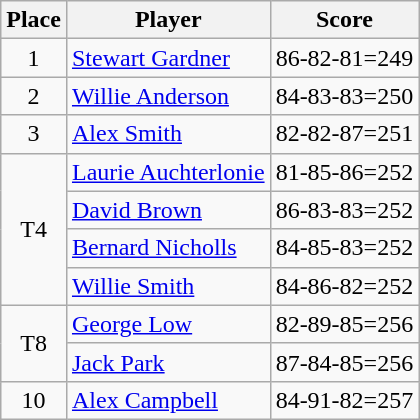<table class=wikitable>
<tr>
<th>Place</th>
<th>Player</th>
<th>Score</th>
</tr>
<tr>
<td align=center>1</td>
<td> <a href='#'>Stewart Gardner</a></td>
<td>86-82-81=249</td>
</tr>
<tr>
<td align=center>2</td>
<td> <a href='#'>Willie Anderson</a></td>
<td>84-83-83=250</td>
</tr>
<tr>
<td align=center>3</td>
<td> <a href='#'>Alex Smith</a></td>
<td>82-82-87=251</td>
</tr>
<tr>
<td rowspan=4 align=center>T4</td>
<td> <a href='#'>Laurie Auchterlonie</a></td>
<td>81-85-86=252</td>
</tr>
<tr>
<td> <a href='#'>David Brown</a></td>
<td>86-83-83=252</td>
</tr>
<tr>
<td> <a href='#'>Bernard Nicholls</a></td>
<td>84-85-83=252</td>
</tr>
<tr>
<td> <a href='#'>Willie Smith</a></td>
<td>84-86-82=252</td>
</tr>
<tr>
<td rowspan=2 align=center>T8</td>
<td> <a href='#'>George Low</a></td>
<td>82-89-85=256</td>
</tr>
<tr>
<td> <a href='#'>Jack Park</a></td>
<td>87-84-85=256</td>
</tr>
<tr>
<td align=center>10</td>
<td> <a href='#'>Alex Campbell</a></td>
<td>84-91-82=257</td>
</tr>
</table>
